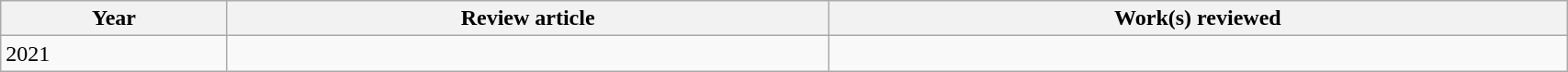<table class='wikitable sortable' width='90%'>
<tr>
<th>Year</th>
<th class='unsortable'>Review article</th>
<th class='unsortable'>Work(s) reviewed</th>
</tr>
<tr>
<td>2021</td>
<td></td>
<td></td>
</tr>
</table>
